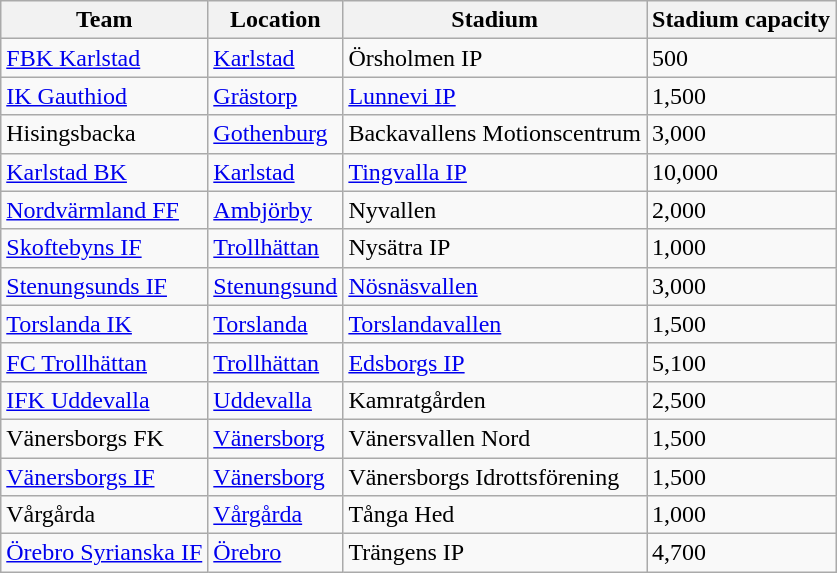<table class="wikitable sortable" border="1">
<tr>
<th>Team</th>
<th>Location</th>
<th>Stadium</th>
<th>Stadium capacity</th>
</tr>
<tr>
<td><a href='#'>FBK Karlstad</a></td>
<td><a href='#'>Karlstad</a></td>
<td>Örsholmen IP</td>
<td>500</td>
</tr>
<tr>
<td><a href='#'>IK Gauthiod</a></td>
<td><a href='#'>Grästorp</a></td>
<td><a href='#'>Lunnevi IP</a></td>
<td>1,500</td>
</tr>
<tr>
<td>Hisingsbacka</td>
<td><a href='#'>Gothenburg</a></td>
<td>Backavallens Motionscentrum</td>
<td>3,000</td>
</tr>
<tr>
<td><a href='#'>Karlstad BK</a></td>
<td><a href='#'>Karlstad</a></td>
<td><a href='#'>Tingvalla IP</a></td>
<td>10,000</td>
</tr>
<tr>
<td><a href='#'>Nordvärmland FF</a></td>
<td><a href='#'>Ambjörby</a></td>
<td>Nyvallen</td>
<td>2,000</td>
</tr>
<tr>
<td><a href='#'>Skoftebyns IF</a></td>
<td><a href='#'>Trollhättan</a></td>
<td>Nysätra IP</td>
<td>1,000</td>
</tr>
<tr>
<td><a href='#'>Stenungsunds IF</a></td>
<td><a href='#'>Stenungsund</a></td>
<td><a href='#'>Nösnäsvallen</a></td>
<td>3,000</td>
</tr>
<tr>
<td><a href='#'>Torslanda IK</a></td>
<td><a href='#'>Torslanda</a></td>
<td><a href='#'>Torslandavallen</a></td>
<td>1,500</td>
</tr>
<tr>
<td><a href='#'>FC Trollhättan</a></td>
<td><a href='#'>Trollhättan</a></td>
<td><a href='#'>Edsborgs IP</a></td>
<td>5,100</td>
</tr>
<tr>
<td><a href='#'>IFK Uddevalla</a></td>
<td><a href='#'>Uddevalla</a></td>
<td>Kamratgården</td>
<td>2,500</td>
</tr>
<tr>
<td>Vänersborgs FK</td>
<td><a href='#'>Vänersborg</a></td>
<td>Vänersvallen Nord</td>
<td>1,500</td>
</tr>
<tr>
<td><a href='#'>Vänersborgs IF</a></td>
<td><a href='#'>Vänersborg</a></td>
<td>Vänersborgs Idrottsförening</td>
<td>1,500</td>
</tr>
<tr>
<td>Vårgårda</td>
<td><a href='#'>Vårgårda</a></td>
<td>Tånga Hed</td>
<td>1,000</td>
</tr>
<tr>
<td><a href='#'>Örebro Syrianska IF</a></td>
<td><a href='#'>Örebro</a></td>
<td>Trängens IP</td>
<td>4,700</td>
</tr>
</table>
